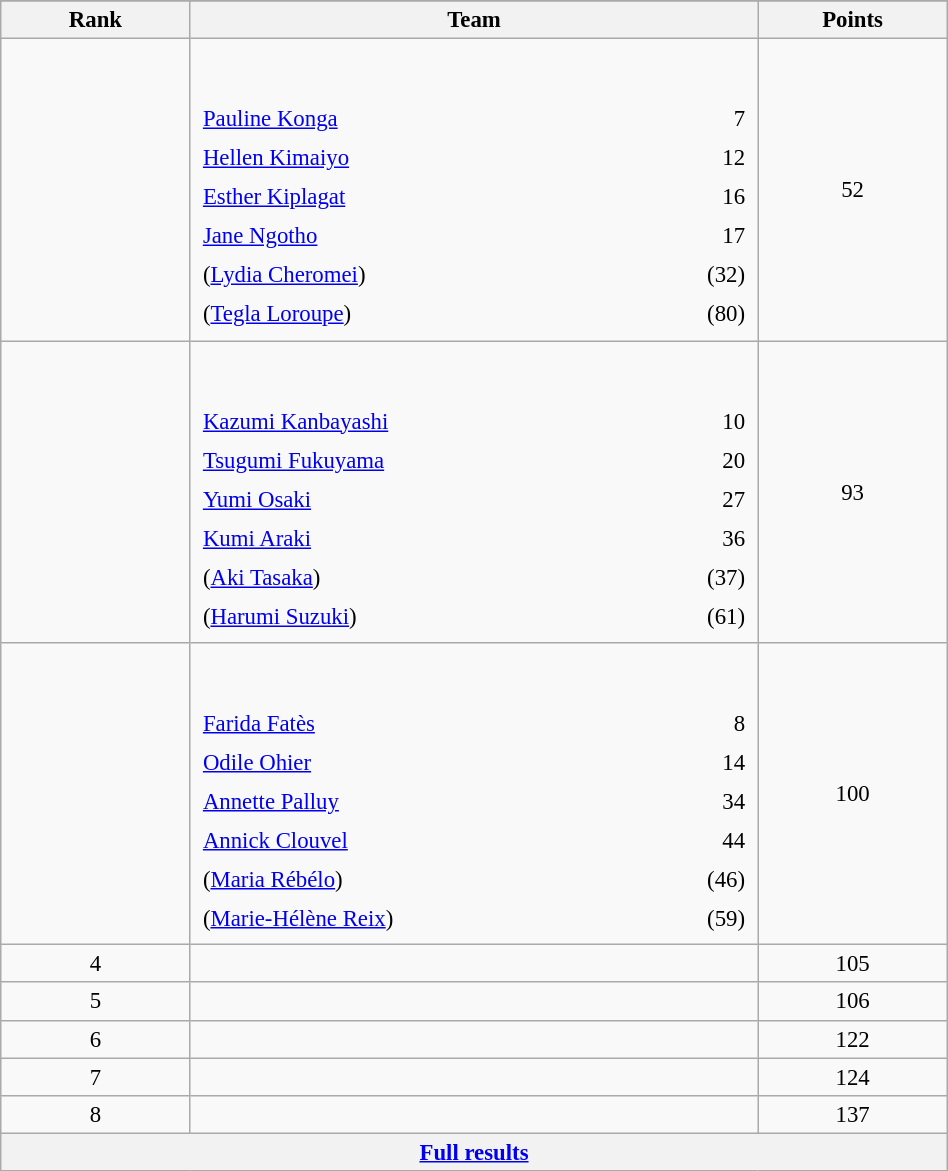<table class="wikitable sortable" style=" text-align:center; font-size:95%;" width="50%">
<tr>
</tr>
<tr>
<th width=10%>Rank</th>
<th width=30%>Team</th>
<th width=10%>Points</th>
</tr>
<tr>
<td align=center></td>
<td align=left> <br><br><table width=100%>
<tr>
<td align=left style="border:0"><a href='#'>Pauline Konga</a></td>
<td align=right style="border:0">7</td>
</tr>
<tr>
<td align=left style="border:0"><a href='#'>Hellen Kimaiyo</a></td>
<td align=right style="border:0">12</td>
</tr>
<tr>
<td align=left style="border:0"><a href='#'>Esther Kiplagat</a></td>
<td align=right style="border:0">16</td>
</tr>
<tr>
<td align=left style="border:0"><a href='#'>Jane Ngotho</a></td>
<td align=right style="border:0">17</td>
</tr>
<tr>
<td align=left style="border:0">(<a href='#'>Lydia Cheromei</a>)</td>
<td align=right style="border:0">(32)</td>
</tr>
<tr>
<td align=left style="border:0">(<a href='#'>Tegla Loroupe</a>)</td>
<td align=right style="border:0">(80)</td>
</tr>
</table>
</td>
<td>52</td>
</tr>
<tr>
<td align=center></td>
<td align=left> <br><br><table width=100%>
<tr>
<td align=left style="border:0"><a href='#'>Kazumi Kanbayashi</a></td>
<td align=right style="border:0">10</td>
</tr>
<tr>
<td align=left style="border:0"><a href='#'>Tsugumi Fukuyama</a></td>
<td align=right style="border:0">20</td>
</tr>
<tr>
<td align=left style="border:0"><a href='#'>Yumi Osaki</a></td>
<td align=right style="border:0">27</td>
</tr>
<tr>
<td align=left style="border:0"><a href='#'>Kumi Araki</a></td>
<td align=right style="border:0">36</td>
</tr>
<tr>
<td align=left style="border:0">(<a href='#'>Aki Tasaka</a>)</td>
<td align=right style="border:0">(37)</td>
</tr>
<tr>
<td align=left style="border:0">(<a href='#'>Harumi Suzuki</a>)</td>
<td align=right style="border:0">(61)</td>
</tr>
</table>
</td>
<td>93</td>
</tr>
<tr>
<td align=center></td>
<td align=left> <br><br><table width=100%>
<tr>
<td align=left style="border:0"><a href='#'>Farida Fatès</a></td>
<td align=right style="border:0">8</td>
</tr>
<tr>
<td align=left style="border:0"><a href='#'>Odile Ohier</a></td>
<td align=right style="border:0">14</td>
</tr>
<tr>
<td align=left style="border:0"><a href='#'>Annette Palluy</a></td>
<td align=right style="border:0">34</td>
</tr>
<tr>
<td align=left style="border:0"><a href='#'>Annick Clouvel</a></td>
<td align=right style="border:0">44</td>
</tr>
<tr>
<td align=left style="border:0">(<a href='#'>Maria Rébélo</a>)</td>
<td align=right style="border:0">(46)</td>
</tr>
<tr>
<td align=left style="border:0">(<a href='#'>Marie-Hélène Reix</a>)</td>
<td align=right style="border:0">(59)</td>
</tr>
</table>
</td>
<td>100</td>
</tr>
<tr>
<td align=center>4</td>
<td align=left></td>
<td>105</td>
</tr>
<tr>
<td align=center>5</td>
<td align=left></td>
<td>106</td>
</tr>
<tr>
<td align=center>6</td>
<td align=left></td>
<td>122</td>
</tr>
<tr>
<td align=center>7</td>
<td align=left></td>
<td>124</td>
</tr>
<tr>
<td align=center>8</td>
<td align=left></td>
<td>137</td>
</tr>
<tr class="sortbottom">
<th colspan=3 align=center><a href='#'>Full results</a></th>
</tr>
</table>
